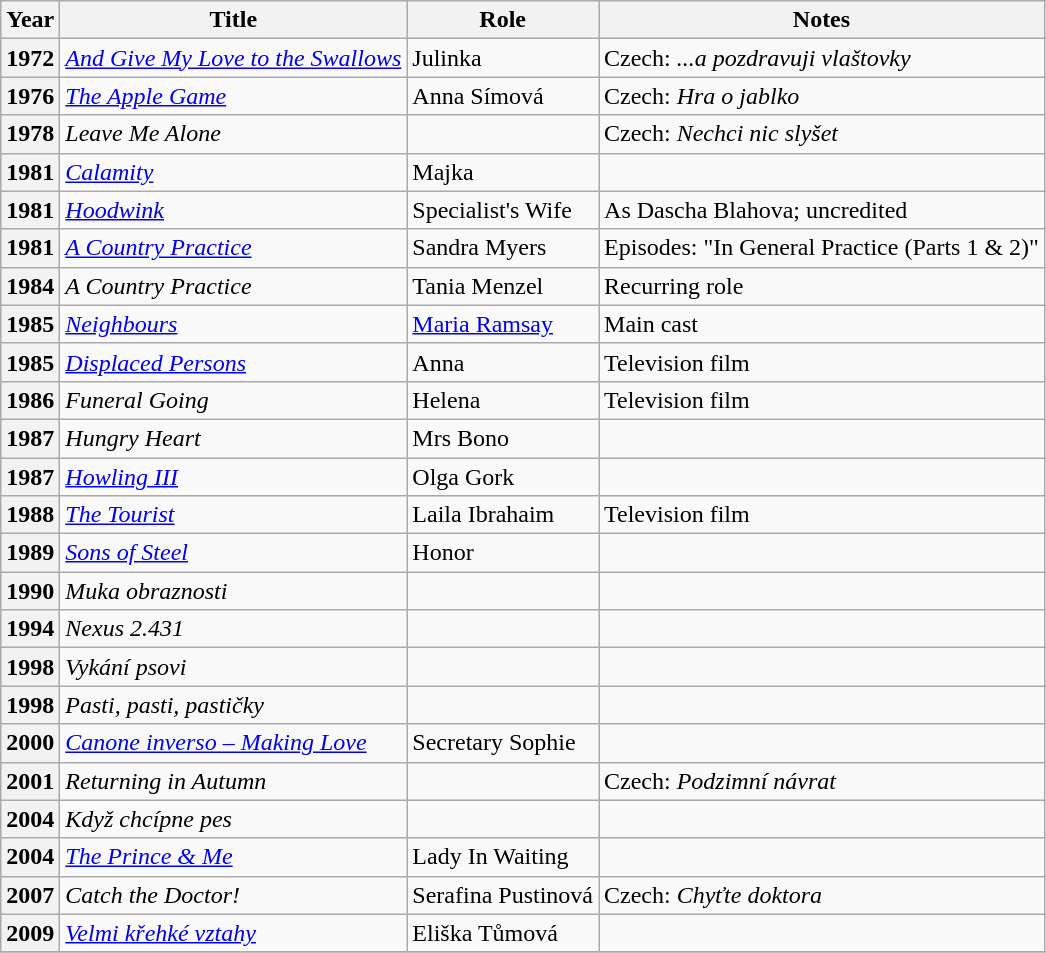<table class="wikitable plainrowheaders sortable">
<tr>
<th scope="col">Year</th>
<th scope="col">Title</th>
<th scope="col">Role</th>
<th scope="col" class="unsortable">Notes</th>
</tr>
<tr>
<th scope="row">1972</th>
<td><em><a href='#'>And Give My Love to the Swallows</a></em></td>
<td>Julinka</td>
<td>Czech: <em>...a pozdravuji vlaštovky</em></td>
</tr>
<tr>
<th scope="row">1976</th>
<td><em><a href='#'>The Apple Game</a></em></td>
<td>Anna Símová</td>
<td>Czech: <em>Hra o jablko</em></td>
</tr>
<tr>
<th scope="row">1978</th>
<td><em>Leave Me Alone</em></td>
<td></td>
<td>Czech: <em>Nechci nic slyšet</em></td>
</tr>
<tr>
<th scope="row">1981</th>
<td><em><a href='#'>Calamity</a></em></td>
<td>Majka</td>
<td></td>
</tr>
<tr>
<th scope="row">1981</th>
<td><em><a href='#'>Hoodwink</a></em></td>
<td>Specialist's Wife</td>
<td>As Dascha Blahova; uncredited</td>
</tr>
<tr>
<th scope="row">1981</th>
<td><em><a href='#'>A Country Practice</a></em></td>
<td>Sandra Myers</td>
<td>Episodes: "In General Practice (Parts 1 & 2)"</td>
</tr>
<tr>
<th scope="row">1984</th>
<td><em>A Country Practice</em></td>
<td>Tania Menzel</td>
<td>Recurring role</td>
</tr>
<tr>
<th scope="row">1985</th>
<td><em><a href='#'>Neighbours</a></em></td>
<td><a href='#'>Maria Ramsay</a></td>
<td>Main cast</td>
</tr>
<tr>
<th scope="row">1985</th>
<td><em><a href='#'>Displaced Persons</a></em></td>
<td>Anna</td>
<td>Television film</td>
</tr>
<tr>
<th scope="row">1986</th>
<td><em>Funeral Going</em></td>
<td>Helena</td>
<td>Television film</td>
</tr>
<tr>
<th scope="row">1987</th>
<td><em>Hungry Heart</em></td>
<td>Mrs Bono</td>
<td></td>
</tr>
<tr>
<th scope="row">1987</th>
<td><em><a href='#'>Howling III</a></em></td>
<td>Olga Gork</td>
<td></td>
</tr>
<tr>
<th scope="row">1988</th>
<td><em><a href='#'>The Tourist</a></em></td>
<td>Laila Ibrahaim</td>
<td>Television film</td>
</tr>
<tr>
<th scope="row">1989</th>
<td><em><a href='#'>Sons of Steel</a></em></td>
<td>Honor</td>
<td></td>
</tr>
<tr>
<th scope="row">1990</th>
<td><em>Muka obraznosti</em></td>
<td></td>
<td></td>
</tr>
<tr>
<th scope="row">1994</th>
<td><em>Nexus 2.431</em></td>
<td></td>
<td></td>
</tr>
<tr>
<th scope="row">1998</th>
<td><em>Vykání psovi</em></td>
<td></td>
<td></td>
</tr>
<tr>
<th scope="row">1998</th>
<td><em>Pasti, pasti, pastičky</em></td>
<td></td>
<td></td>
</tr>
<tr>
<th scope="row">2000</th>
<td><em><a href='#'>Canone inverso – Making Love</a></em></td>
<td>Secretary Sophie</td>
<td></td>
</tr>
<tr>
<th scope="row">2001</th>
<td><em>Returning in Autumn</em></td>
<td></td>
<td>Czech: <em>Podzimní návrat</em></td>
</tr>
<tr>
<th scope="row">2004</th>
<td><em>Když chcípne pes</em></td>
<td></td>
<td></td>
</tr>
<tr>
<th scope="row">2004</th>
<td><em><a href='#'>The Prince & Me</a></em></td>
<td>Lady In Waiting</td>
<td></td>
</tr>
<tr>
<th scope="row">2007</th>
<td><em>Catch the Doctor!</em></td>
<td>Serafina Pustinová</td>
<td>Czech: <em>Chyťte doktora</em></td>
</tr>
<tr>
<th scope="row">2009</th>
<td><em><a href='#'>Velmi křehké vztahy</a></em></td>
<td>Eliška Tůmová</td>
<td></td>
</tr>
<tr>
</tr>
</table>
